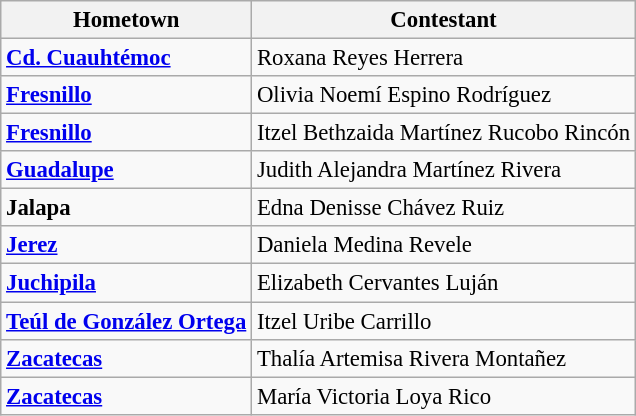<table class="wikitable sortable" style="font-size: 95%;">
<tr>
<th>Hometown</th>
<th>Contestant</th>
</tr>
<tr>
<td><strong><a href='#'>Cd. Cuauhtémoc</a></strong></td>
<td>Roxana Reyes Herrera</td>
</tr>
<tr>
<td><strong><a href='#'>Fresnillo</a></strong></td>
<td>Olivia Noemí Espino Rodríguez</td>
</tr>
<tr>
<td><strong><a href='#'>Fresnillo</a></strong></td>
<td>Itzel Bethzaida Martínez Rucobo Rincón</td>
</tr>
<tr>
<td><strong><a href='#'>Guadalupe</a></strong></td>
<td>Judith Alejandra Martínez Rivera</td>
</tr>
<tr>
<td><strong>Jalapa</strong></td>
<td>Edna Denisse Chávez Ruiz</td>
</tr>
<tr>
<td><strong><a href='#'>Jerez</a></strong></td>
<td>Daniela Medina Revele</td>
</tr>
<tr>
<td><strong><a href='#'>Juchipila</a></strong></td>
<td>Elizabeth Cervantes Luján</td>
</tr>
<tr>
<td><strong><a href='#'>Teúl de González Ortega</a></strong></td>
<td>Itzel Uribe Carrillo</td>
</tr>
<tr>
<td><strong><a href='#'>Zacatecas</a></strong></td>
<td>Thalía Artemisa Rivera Montañez</td>
</tr>
<tr>
<td><strong><a href='#'>Zacatecas</a></strong></td>
<td>María Victoria Loya Rico</td>
</tr>
</table>
